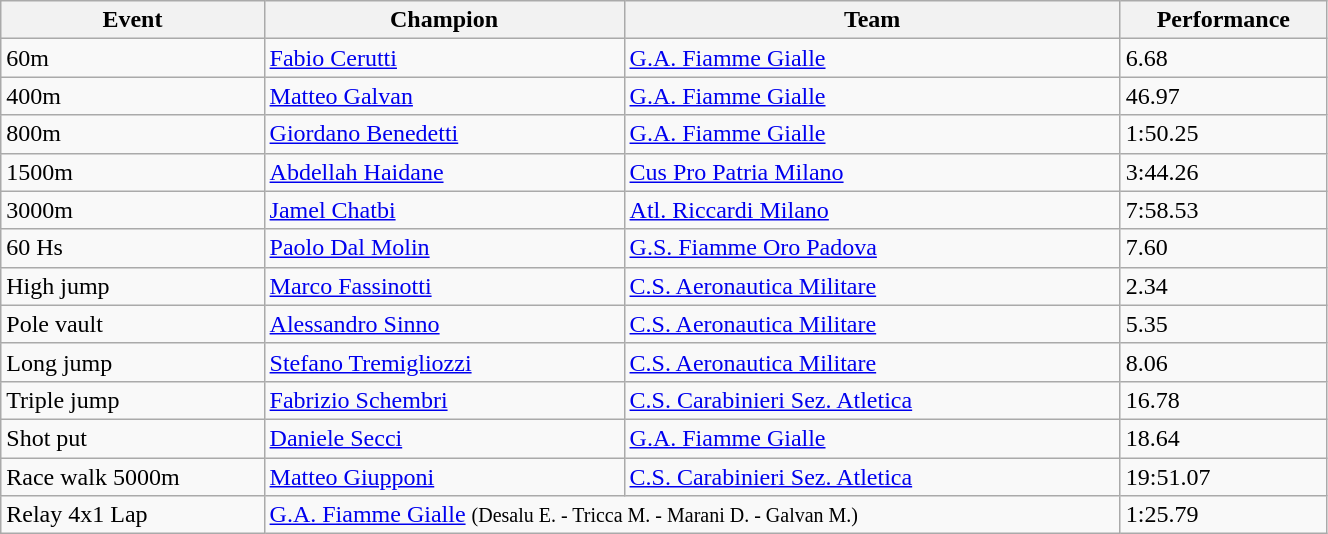<table class="wikitable" width=70% style="font-size:100%; text-align:left;">
<tr>
<th>Event</th>
<th>Champion</th>
<th>Team</th>
<th>Performance</th>
</tr>
<tr>
<td>60m</td>
<td><a href='#'>Fabio Cerutti</a></td>
<td><a href='#'>G.A. Fiamme Gialle</a></td>
<td>6.68</td>
</tr>
<tr>
<td>400m</td>
<td><a href='#'>Matteo Galvan</a></td>
<td><a href='#'>G.A. Fiamme Gialle</a></td>
<td>46.97</td>
</tr>
<tr>
<td>800m</td>
<td><a href='#'>Giordano Benedetti</a></td>
<td><a href='#'>G.A. Fiamme Gialle</a></td>
<td>1:50.25</td>
</tr>
<tr>
<td>1500m</td>
<td><a href='#'>Abdellah Haidane</a></td>
<td><a href='#'>Cus Pro Patria Milano</a></td>
<td>3:44.26</td>
</tr>
<tr>
<td>3000m</td>
<td><a href='#'>Jamel Chatbi</a></td>
<td><a href='#'>Atl. Riccardi Milano</a></td>
<td>7:58.53</td>
</tr>
<tr>
<td>60 Hs</td>
<td><a href='#'>Paolo Dal Molin</a></td>
<td><a href='#'>G.S. Fiamme Oro Padova</a></td>
<td>7.60</td>
</tr>
<tr>
<td>High jump</td>
<td><a href='#'>Marco Fassinotti</a></td>
<td><a href='#'>C.S. Aeronautica Militare</a></td>
<td>2.34 <small></small></td>
</tr>
<tr>
<td>Pole vault</td>
<td><a href='#'>Alessandro Sinno</a></td>
<td><a href='#'>C.S. Aeronautica Militare</a></td>
<td>5.35</td>
</tr>
<tr>
<td>Long jump</td>
<td><a href='#'>Stefano Tremigliozzi</a></td>
<td><a href='#'>C.S. Aeronautica Militare</a></td>
<td>8.06</td>
</tr>
<tr>
<td>Triple jump</td>
<td><a href='#'>Fabrizio Schembri</a></td>
<td><a href='#'>C.S. Carabinieri Sez. Atletica</a></td>
<td>16.78</td>
</tr>
<tr>
<td>Shot put</td>
<td><a href='#'>Daniele Secci</a></td>
<td><a href='#'>G.A. Fiamme Gialle</a></td>
<td>18.64</td>
</tr>
<tr>
<td>Race walk 5000m</td>
<td><a href='#'>Matteo Giupponi</a></td>
<td><a href='#'>C.S. Carabinieri Sez. Atletica</a></td>
<td>19:51.07</td>
</tr>
<tr>
<td>Relay 4x1 Lap</td>
<td colspan=2><a href='#'>G.A. Fiamme Gialle</a> <small>(Desalu E. - Tricca M. - Marani D. - Galvan M.)</small></td>
<td>1:25.79</td>
</tr>
</table>
